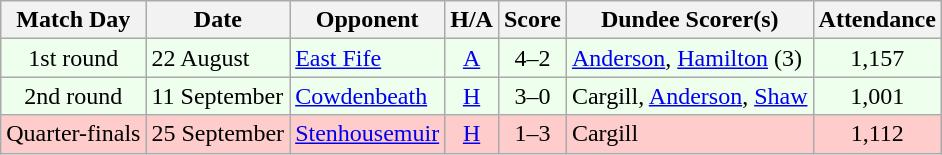<table class="wikitable" style="text-align:center">
<tr>
<th>Match Day</th>
<th>Date</th>
<th>Opponent</th>
<th>H/A</th>
<th>Score</th>
<th>Dundee Scorer(s)</th>
<th>Attendance</th>
</tr>
<tr bgcolor="#EEFFEE">
<td>1st round</td>
<td align="left">22 August</td>
<td align="left"><a href='#'>East Fife</a></td>
<td><a href='#'>A</a></td>
<td>4–2</td>
<td align="left"><a href='#'>Anderson</a>, <a href='#'>Hamilton</a> (3)</td>
<td>1,157</td>
</tr>
<tr bgcolor="#EEFFEE">
<td>2nd round</td>
<td align="left">11 September</td>
<td align="left"><a href='#'>Cowdenbeath</a></td>
<td><a href='#'>H</a></td>
<td>3–0</td>
<td align="left">Cargill, <a href='#'>Anderson</a>, <a href='#'>Shaw</a></td>
<td>1,001</td>
</tr>
<tr bgcolor="#FFCCCC">
<td>Quarter-finals</td>
<td align="left">25 September</td>
<td align="left"><a href='#'>Stenhousemuir</a></td>
<td><a href='#'>H</a></td>
<td>1–3</td>
<td align="left">Cargill</td>
<td>1,112</td>
</tr>
</table>
